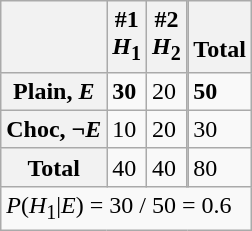<table class="wikitable floatright" style="font-size:100%;">
<tr>
<th></th>
<th>#1<br><em>H</em><sub>1</sub></th>
<th>#2<br><em>H</em><sub>2</sub></th>
<th rowspan="4" style="padding:0;"></th>
<th><br>Total</th>
</tr>
<tr>
<th>Plain, <em>E</em></th>
<td><strong>30</strong></td>
<td>20</td>
<td><strong>50</strong></td>
</tr>
<tr>
<th>Choc, ¬<em>E</em></th>
<td>10</td>
<td>20</td>
<td>30</td>
</tr>
<tr>
<th>Total</th>
<td>40</td>
<td>40</td>
<td>80</td>
</tr>
<tr>
<td colspan="5"><em>P</em>(<em>H</em><sub>1</sub>|<em>E</em>) = 30 / 50 = 0.6</td>
</tr>
</table>
